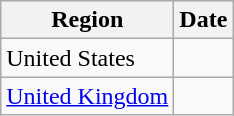<table class="wikitable">
<tr>
<th>Region</th>
<th>Date</th>
</tr>
<tr>
<td>United States</td>
<td></td>
</tr>
<tr>
<td><a href='#'>United Kingdom</a></td>
<td></td>
</tr>
</table>
